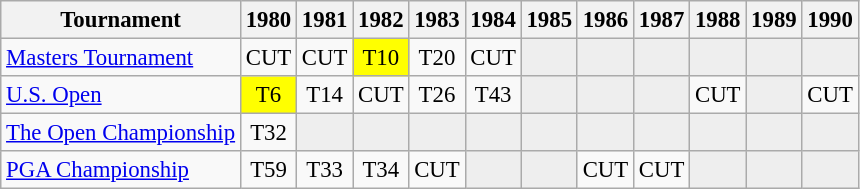<table class="wikitable" style="font-size:95%;text-align:center;">
<tr>
<th>Tournament</th>
<th>1980</th>
<th>1981</th>
<th>1982</th>
<th>1983</th>
<th>1984</th>
<th>1985</th>
<th>1986</th>
<th>1987</th>
<th>1988</th>
<th>1989</th>
<th>1990</th>
</tr>
<tr>
<td align=left><a href='#'>Masters Tournament</a></td>
<td>CUT</td>
<td>CUT</td>
<td style="background:yellow;">T10</td>
<td>T20</td>
<td>CUT</td>
<td style="background:#eeeeee;"></td>
<td style="background:#eeeeee;"></td>
<td style="background:#eeeeee;"></td>
<td style="background:#eeeeee;"></td>
<td style="background:#eeeeee;"></td>
<td style="background:#eeeeee;"></td>
</tr>
<tr>
<td align=left><a href='#'>U.S. Open</a></td>
<td style="background:yellow;">T6</td>
<td>T14</td>
<td>CUT</td>
<td>T26</td>
<td>T43</td>
<td style="background:#eeeeee;"></td>
<td style="background:#eeeeee;"></td>
<td style="background:#eeeeee;"></td>
<td>CUT</td>
<td style="background:#eeeeee;"></td>
<td>CUT</td>
</tr>
<tr>
<td align=left><a href='#'>The Open Championship</a></td>
<td>T32</td>
<td style="background:#eeeeee;"></td>
<td style="background:#eeeeee;"></td>
<td style="background:#eeeeee;"></td>
<td style="background:#eeeeee;"></td>
<td style="background:#eeeeee;"></td>
<td style="background:#eeeeee;"></td>
<td style="background:#eeeeee;"></td>
<td style="background:#eeeeee;"></td>
<td style="background:#eeeeee;"></td>
<td style="background:#eeeeee;"></td>
</tr>
<tr>
<td align=left><a href='#'>PGA Championship</a></td>
<td>T59</td>
<td>T33</td>
<td>T34</td>
<td>CUT</td>
<td style="background:#eeeeee;"></td>
<td style="background:#eeeeee;"></td>
<td>CUT</td>
<td>CUT</td>
<td style="background:#eeeeee;"></td>
<td style="background:#eeeeee;"></td>
<td style="background:#eeeeee;"></td>
</tr>
</table>
